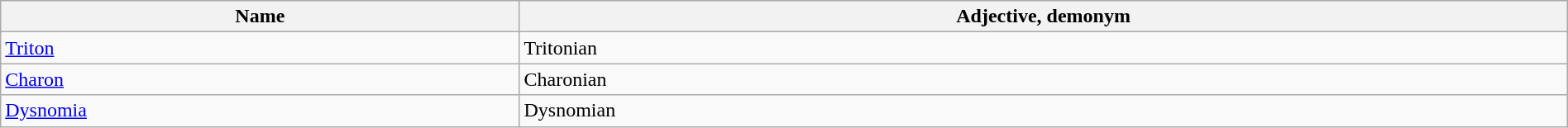<table class="wikitable" width="100%">
<tr>
<th>Name</th>
<th>Adjective, demonym</th>
</tr>
<tr>
<td><a href='#'>Triton</a></td>
<td>Tritonian</td>
</tr>
<tr>
<td><a href='#'>Charon</a></td>
<td>Charonian</td>
</tr>
<tr>
<td><a href='#'>Dysnomia</a></td>
<td>Dysnomian</td>
</tr>
</table>
